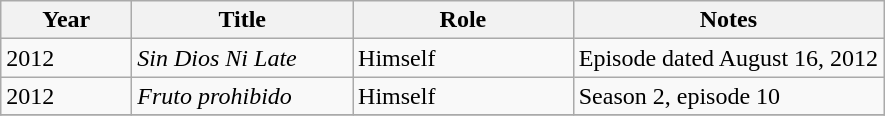<table class="wikitable sortable collapsible">
<tr>
<th width="80px">Year</th>
<th width="25%">Title</th>
<th width="25%">Role</th>
<th class="unsortable" width="*">Notes</th>
</tr>
<tr>
<td>2012</td>
<td><em>Sin Dios Ni Late</em></td>
<td>Himself</td>
<td>Episode dated August 16, 2012</td>
</tr>
<tr>
<td>2012</td>
<td><em>Fruto prohibido</em></td>
<td>Himself</td>
<td>Season 2, episode 10</td>
</tr>
<tr>
</tr>
</table>
